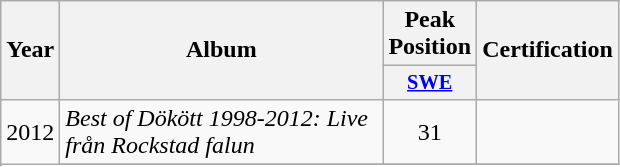<table class="wikitable plainrowheaders" style="text-align:center;" border="1">
<tr>
<th scope="col" rowspan="2">Year</th>
<th scope="col" rowspan="2" style="width:13em;">Album</th>
<th scope="col" colspan="1">Peak Position</th>
<th scope="col" rowspan="2">Certification</th>
</tr>
<tr>
<th scope="col" style="width:3em;font-size:85%;"><a href='#'>SWE</a></th>
</tr>
<tr>
<td rowspan="2">2012</td>
<td style="text-align:left;"><em>Best of Dökött 1998-2012: Live från Rockstad falun</em></td>
<td>31</td>
<td></td>
</tr>
<tr>
</tr>
</table>
